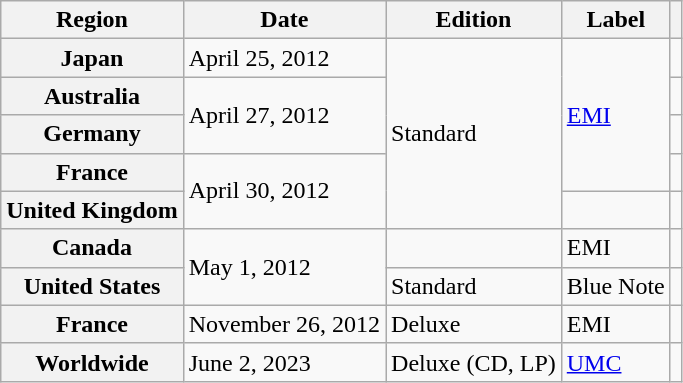<table class="wikitable plainrowheaders">
<tr>
<th scope="col">Region</th>
<th scope="col">Date</th>
<th scope="col">Edition</th>
<th scope="col">Label</th>
<th scope="col"></th>
</tr>
<tr>
<th scope="row">Japan</th>
<td>April 25, 2012</td>
<td rowspan="5">Standard</td>
<td rowspan="4"><a href='#'>EMI</a></td>
<td style="text-align:center"></td>
</tr>
<tr>
<th scope="row">Australia</th>
<td rowspan="2">April 27, 2012</td>
<td style="text-align:center"></td>
</tr>
<tr>
<th scope="row">Germany</th>
<td style="text-align:center"></td>
</tr>
<tr>
<th scope="row">France</th>
<td rowspan="2">April 30, 2012</td>
<td style="text-align:center"></td>
</tr>
<tr>
<th scope="row">United Kingdom</th>
<td></td>
<td style="text-align:center"></td>
</tr>
<tr>
<th scope="row">Canada</th>
<td rowspan="2">May 1, 2012</td>
<td></td>
<td>EMI</td>
<td style="text-align:center"></td>
</tr>
<tr>
<th scope="row">United States</th>
<td>Standard</td>
<td>Blue Note</td>
<td style="text-align:center"></td>
</tr>
<tr>
<th scope="row">France</th>
<td>November 26, 2012</td>
<td>Deluxe</td>
<td>EMI</td>
<td style="text-align:center"></td>
</tr>
<tr>
<th scope="row">Worldwide</th>
<td>June 2, 2023</td>
<td>Deluxe (CD, LP)</td>
<td><a href='#'>UMC</a></td>
<td style="text-align:center"></td>
</tr>
</table>
